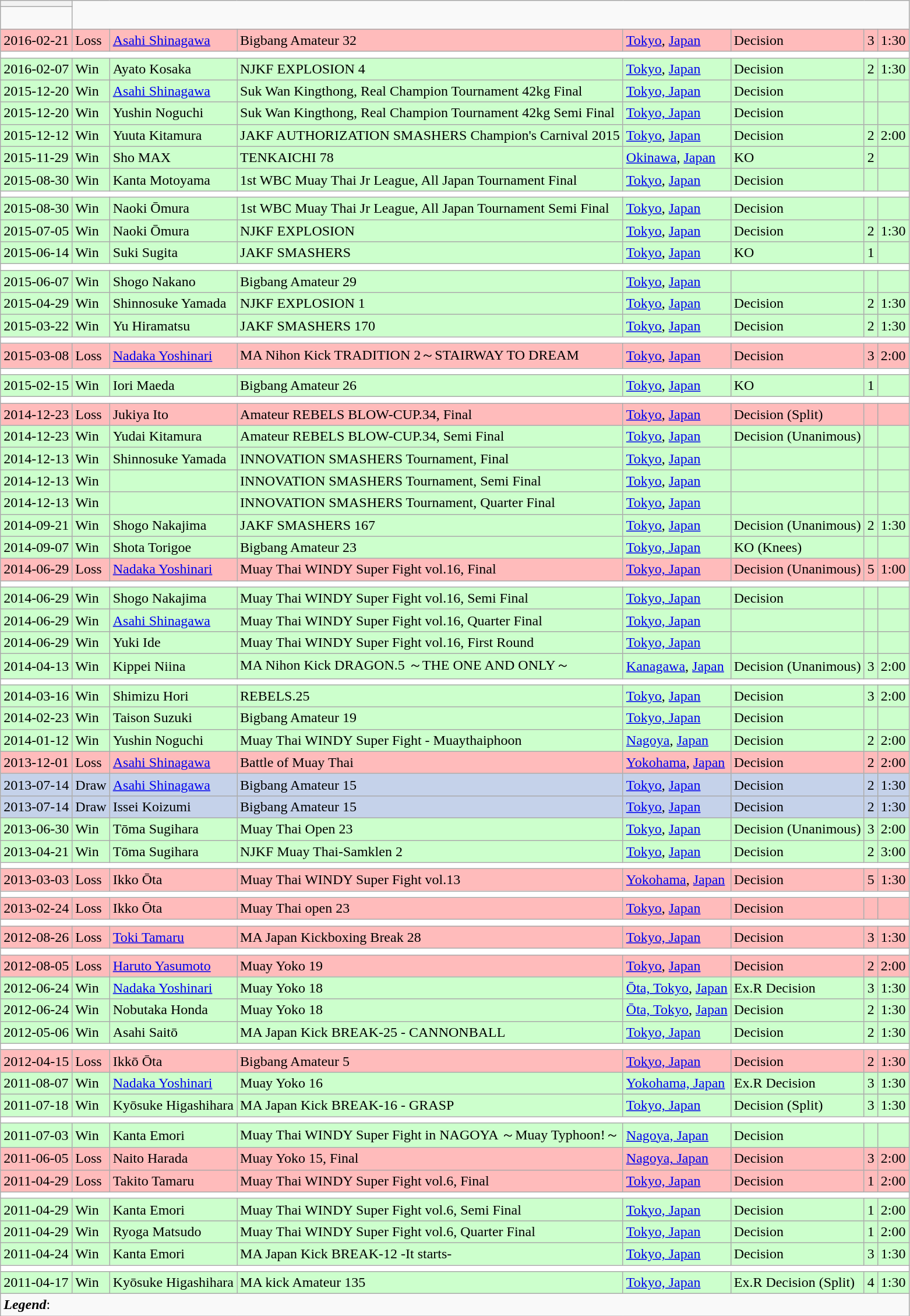<table class="wikitable mw-collapsible mw-collapsed">
<tr>
<th></th>
</tr>
<tr>
<td><br></td>
</tr>
<tr style="background:#fbb;">
<td>2016-02-21</td>
<td>Loss</td>
<td align=left> <a href='#'>Asahi Shinagawa</a></td>
<td>Bigbang Amateur 32</td>
<td><a href='#'>Tokyo</a>, <a href='#'>Japan</a></td>
<td>Decision</td>
<td>3</td>
<td>1:30</td>
</tr>
<tr>
<th style=background:white colspan=9></th>
</tr>
<tr style="background:#cfc;">
<td>2016-02-07</td>
<td>Win</td>
<td align=left> Ayato Kosaka</td>
<td>NJKF EXPLOSION 4</td>
<td><a href='#'>Tokyo</a>, <a href='#'>Japan</a></td>
<td>Decision</td>
<td>2</td>
<td>1:30</td>
</tr>
<tr style="background:#cfc;">
<td>2015-12-20</td>
<td>Win</td>
<td align=left> <a href='#'>Asahi Shinagawa</a></td>
<td>Suk Wan Kingthong, Real Champion Tournament 42kg Final</td>
<td><a href='#'>Tokyo, Japan</a></td>
<td>Decision</td>
<td></td>
<td></td>
</tr>
<tr style="background:#cfc;">
<td>2015-12-20</td>
<td>Win</td>
<td align=left> Yushin Noguchi</td>
<td>Suk Wan Kingthong, Real Champion Tournament 42kg Semi Final</td>
<td><a href='#'>Tokyo, Japan</a></td>
<td>Decision</td>
<td></td>
<td></td>
</tr>
<tr style="background:#cfc;">
<td>2015-12-12</td>
<td>Win</td>
<td align=left> Yuuta Kitamura</td>
<td>JAKF AUTHORIZATION SMASHERS Champion's Carnival 2015</td>
<td><a href='#'>Tokyo</a>, <a href='#'>Japan</a></td>
<td>Decision</td>
<td>2</td>
<td>2:00</td>
</tr>
<tr style="background:#cfc;">
<td>2015-11-29</td>
<td>Win</td>
<td align=left> Sho MAX</td>
<td>TENKAICHI 78</td>
<td><a href='#'>Okinawa</a>, <a href='#'>Japan</a></td>
<td>KO</td>
<td>2</td>
<td></td>
</tr>
<tr style="background:#cfc;">
<td>2015-08-30</td>
<td>Win</td>
<td align=left> Kanta Motoyama</td>
<td>1st WBC Muay Thai Jr League, All Japan Tournament Final</td>
<td><a href='#'>Tokyo</a>, <a href='#'>Japan</a></td>
<td>Decision</td>
<td></td>
<td></td>
</tr>
<tr>
<th style=background:white colspan=9></th>
</tr>
<tr style="background:#cfc;">
<td>2015-08-30</td>
<td>Win</td>
<td align=left> Naoki Ōmura</td>
<td>1st WBC Muay Thai Jr League, All Japan Tournament Semi Final</td>
<td><a href='#'>Tokyo</a>, <a href='#'>Japan</a></td>
<td>Decision</td>
<td></td>
<td></td>
</tr>
<tr style="background:#cfc;">
<td>2015-07-05</td>
<td>Win</td>
<td align=left> Naoki Ōmura</td>
<td>NJKF EXPLOSION</td>
<td><a href='#'>Tokyo</a>, <a href='#'>Japan</a></td>
<td>Decision</td>
<td>2</td>
<td>1:30</td>
</tr>
<tr style="background:#cfc;">
<td>2015-06-14</td>
<td>Win</td>
<td align=left> Suki Sugita</td>
<td>JAKF SMASHERS</td>
<td><a href='#'>Tokyo</a>, <a href='#'>Japan</a></td>
<td>KO</td>
<td>1</td>
<td></td>
</tr>
<tr>
<th style=background:white colspan=9></th>
</tr>
<tr style="background:#cfc;">
<td>2015-06-07</td>
<td>Win</td>
<td align=left> Shogo Nakano</td>
<td>Bigbang Amateur 29</td>
<td><a href='#'>Tokyo</a>, <a href='#'>Japan</a></td>
<td></td>
<td></td>
<td></td>
</tr>
<tr style="background:#cfc;">
<td>2015-04-29</td>
<td>Win</td>
<td align=left> Shinnosuke Yamada</td>
<td>NJKF EXPLOSION 1</td>
<td><a href='#'>Tokyo</a>, <a href='#'>Japan</a></td>
<td>Decision</td>
<td>2</td>
<td>1:30</td>
</tr>
<tr style="background:#cfc;">
<td>2015-03-22</td>
<td>Win</td>
<td align=left> Yu Hiramatsu</td>
<td>JAKF SMASHERS 170</td>
<td><a href='#'>Tokyo</a>, <a href='#'>Japan</a></td>
<td>Decision</td>
<td>2</td>
<td>1:30</td>
</tr>
<tr>
<th style=background:white colspan=9></th>
</tr>
<tr style="background:#fbb;">
<td>2015-03-08</td>
<td>Loss</td>
<td align=left> <a href='#'>Nadaka Yoshinari</a></td>
<td>MA Nihon Kick TRADITION 2～STAIRWAY TO DREAM</td>
<td><a href='#'>Tokyo</a>, <a href='#'>Japan</a></td>
<td>Decision</td>
<td>3</td>
<td>2:00</td>
</tr>
<tr>
<th style=background:white colspan=9></th>
</tr>
<tr style="background:#cfc;">
<td>2015-02-15</td>
<td>Win</td>
<td align=left> Iori Maeda</td>
<td>Bigbang Amateur 26</td>
<td><a href='#'>Tokyo</a>, <a href='#'>Japan</a></td>
<td>KO</td>
<td>1</td>
<td></td>
</tr>
<tr>
<th style=background:white colspan=9></th>
</tr>
<tr style="background:#fbb;">
<td>2014-12-23</td>
<td>Loss</td>
<td align=left> Jukiya Ito</td>
<td>Amateur REBELS BLOW-CUP.34, Final</td>
<td><a href='#'>Tokyo</a>, <a href='#'>Japan</a></td>
<td>Decision (Split)</td>
<td></td>
<td></td>
</tr>
<tr style="background:#cfc;">
<td>2014-12-23</td>
<td>Win</td>
<td align=left> Yudai Kitamura</td>
<td>Amateur REBELS BLOW-CUP.34, Semi Final</td>
<td><a href='#'>Tokyo</a>, <a href='#'>Japan</a></td>
<td>Decision (Unanimous)</td>
<td></td>
<td></td>
</tr>
<tr style="background:#cfc;">
<td>2014-12-13</td>
<td>Win</td>
<td align=left> Shinnosuke Yamada</td>
<td>INNOVATION SMASHERS Tournament, Final</td>
<td><a href='#'>Tokyo</a>, <a href='#'>Japan</a></td>
<td></td>
<td></td>
<td></td>
</tr>
<tr style="background:#cfc;">
<td>2014-12-13</td>
<td>Win</td>
<td align=left></td>
<td>INNOVATION SMASHERS Tournament, Semi Final</td>
<td><a href='#'>Tokyo</a>, <a href='#'>Japan</a></td>
<td></td>
<td></td>
<td></td>
</tr>
<tr style="background:#cfc;">
<td>2014-12-13</td>
<td>Win</td>
<td align=left></td>
<td>INNOVATION SMASHERS Tournament, Quarter Final</td>
<td><a href='#'>Tokyo</a>, <a href='#'>Japan</a></td>
<td></td>
<td></td>
<td></td>
</tr>
<tr style="background:#cfc;">
<td>2014-09-21</td>
<td>Win</td>
<td align=left> Shogo Nakajima</td>
<td>JAKF SMASHERS 167</td>
<td><a href='#'>Tokyo</a>, <a href='#'>Japan</a></td>
<td>Decision (Unanimous)</td>
<td>2</td>
<td>1:30</td>
</tr>
<tr style="background:#cfc;">
<td>2014-09-07</td>
<td>Win</td>
<td align="left"> Shota Torigoe</td>
<td>Bigbang Amateur 23</td>
<td><a href='#'>Tokyo, Japan</a></td>
<td>KO (Knees)</td>
<td></td>
<td></td>
</tr>
<tr style="background:#fbb;">
<td>2014-06-29</td>
<td>Loss</td>
<td align="left"> <a href='#'>Nadaka Yoshinari</a></td>
<td>Muay Thai WINDY Super Fight vol.16, Final</td>
<td><a href='#'>Tokyo, Japan</a></td>
<td>Decision (Unanimous)</td>
<td>5</td>
<td>1:00</td>
</tr>
<tr>
<th style=background:white colspan=9></th>
</tr>
<tr style="background:#cfc;">
<td>2014-06-29</td>
<td>Win</td>
<td align="left"> Shogo Nakajima</td>
<td>Muay Thai WINDY Super Fight vol.16, Semi Final</td>
<td><a href='#'>Tokyo, Japan</a></td>
<td>Decision</td>
<td></td>
<td></td>
</tr>
<tr style="background:#cfc;">
<td>2014-06-29</td>
<td>Win</td>
<td align="left"> <a href='#'>Asahi Shinagawa</a></td>
<td>Muay Thai WINDY Super Fight vol.16, Quarter Final</td>
<td><a href='#'>Tokyo, Japan</a></td>
<td></td>
<td></td>
<td></td>
</tr>
<tr style="background:#cfc;">
<td>2014-06-29</td>
<td>Win</td>
<td align="left"> Yuki Ide</td>
<td>Muay Thai WINDY Super Fight vol.16, First Round</td>
<td><a href='#'>Tokyo, Japan</a></td>
<td></td>
<td></td>
<td></td>
</tr>
<tr style="background:#cfc;">
<td>2014-04-13</td>
<td>Win</td>
<td align=left> Kippei Niina</td>
<td>MA Nihon Kick DRAGON.5 ～THE ONE AND ONLY～</td>
<td><a href='#'>Kanagawa</a>, <a href='#'>Japan</a></td>
<td>Decision (Unanimous)</td>
<td>3</td>
<td>2:00</td>
</tr>
<tr>
<th style=background:white colspan=9></th>
</tr>
<tr style="background:#cfc;">
<td>2014-03-16</td>
<td>Win</td>
<td align=left> Shimizu Hori</td>
<td>REBELS.25</td>
<td><a href='#'>Tokyo</a>, <a href='#'>Japan</a></td>
<td>Decision</td>
<td>3</td>
<td>2:00</td>
</tr>
<tr style="background:#cfc;">
<td>2014-02-23</td>
<td>Win</td>
<td align=left> Taison Suzuki</td>
<td>Bigbang Amateur 19</td>
<td><a href='#'>Tokyo, Japan</a></td>
<td>Decision</td>
<td></td>
<td></td>
</tr>
<tr style="background:#cfc;">
<td>2014-01-12</td>
<td>Win</td>
<td align=left> Yushin Noguchi</td>
<td>Muay Thai WINDY Super Fight - Muaythaiphoon</td>
<td><a href='#'>Nagoya</a>, <a href='#'>Japan</a></td>
<td>Decision</td>
<td>2</td>
<td>2:00</td>
</tr>
<tr style="background:#FFBBBB;">
<td>2013-12-01</td>
<td>Loss</td>
<td align=left> <a href='#'>Asahi Shinagawa</a></td>
<td>Battle of Muay Thai</td>
<td><a href='#'>Yokohama</a>, <a href='#'>Japan</a></td>
<td>Decision</td>
<td>2</td>
<td>2:00</td>
</tr>
<tr style="background:#c5d2ea;">
<td>2013-07-14</td>
<td>Draw</td>
<td align=left> <a href='#'>Asahi Shinagawa</a></td>
<td>Bigbang Amateur 15</td>
<td><a href='#'>Tokyo</a>, <a href='#'>Japan</a></td>
<td>Decision</td>
<td>2</td>
<td>1:30</td>
</tr>
<tr style="background:#c5d2ea;">
<td>2013-07-14</td>
<td>Draw</td>
<td align=left> Issei Koizumi</td>
<td>Bigbang Amateur 15</td>
<td><a href='#'>Tokyo</a>, <a href='#'>Japan</a></td>
<td>Decision</td>
<td>2</td>
<td>1:30</td>
</tr>
<tr style="background:#cfc;">
<td>2013-06-30</td>
<td>Win</td>
<td align=left> Tōma Sugihara</td>
<td>Muay Thai Open 23</td>
<td><a href='#'>Tokyo</a>, <a href='#'>Japan</a></td>
<td>Decision (Unanimous)</td>
<td>3</td>
<td>2:00</td>
</tr>
<tr style="background:#cfc;">
<td>2013-04-21</td>
<td>Win</td>
<td align=left> Tōma Sugihara</td>
<td>NJKF Muay Thai-Samklen 2</td>
<td><a href='#'>Tokyo</a>, <a href='#'>Japan</a></td>
<td>Decision</td>
<td>2</td>
<td>3:00</td>
</tr>
<tr>
<th style=background:white colspan=9></th>
</tr>
<tr style="background:#fbb;">
<td>2013-03-03</td>
<td>Loss</td>
<td align=left> Ikko Ōta</td>
<td>Muay Thai WINDY Super Fight vol.13</td>
<td><a href='#'>Yokohama</a>, <a href='#'>Japan</a></td>
<td>Decision</td>
<td>5</td>
<td>1:30</td>
</tr>
<tr>
<th style=background:white colspan=9></th>
</tr>
<tr style="background:#fbb;">
<td>2013-02-24</td>
<td>Loss</td>
<td align=left> Ikko Ōta</td>
<td>Muay Thai open 23</td>
<td><a href='#'>Tokyo</a>, <a href='#'>Japan</a></td>
<td>Decision</td>
<td></td>
<td></td>
</tr>
<tr>
<th style=background:white colspan=9></th>
</tr>
<tr style="background:#FFBBBB;">
<td>2012-08-26</td>
<td>Loss</td>
<td align=left> <a href='#'>Toki Tamaru</a></td>
<td>MA Japan Kickboxing Break 28</td>
<td><a href='#'>Tokyo, Japan</a></td>
<td>Decision</td>
<td>3</td>
<td>1:30</td>
</tr>
<tr>
<th style=background:white colspan=9></th>
</tr>
<tr style="background:#FFBBBB;">
<td>2012-08-05</td>
<td>Loss</td>
<td align=left> <a href='#'>Haruto Yasumoto</a></td>
<td>Muay Yoko 19</td>
<td><a href='#'>Tokyo</a>, <a href='#'>Japan</a></td>
<td>Decision</td>
<td>2</td>
<td>2:00</td>
</tr>
<tr style="background:#cfc;">
<td>2012-06-24</td>
<td>Win</td>
<td align=left> <a href='#'>Nadaka Yoshinari</a></td>
<td>Muay Yoko 18</td>
<td><a href='#'>Ōta, Tokyo</a>, <a href='#'>Japan</a></td>
<td>Ex.R Decision</td>
<td>3</td>
<td>1:30</td>
</tr>
<tr style="background:#cfc;">
<td>2012-06-24</td>
<td>Win</td>
<td align=left> Nobutaka Honda</td>
<td>Muay Yoko 18</td>
<td><a href='#'>Ōta, Tokyo</a>, <a href='#'>Japan</a></td>
<td>Decision</td>
<td>2</td>
<td>1:30</td>
</tr>
<tr style="background:#cfc;">
<td>2012-05-06</td>
<td>Win</td>
<td align=left> Asahi Saitō</td>
<td>MA Japan Kick BREAK-25 - CANNONBALL</td>
<td><a href='#'>Tokyo, Japan</a></td>
<td>Decision</td>
<td>2</td>
<td>1:30</td>
</tr>
<tr>
<th style=background:white colspan=9></th>
</tr>
<tr style="background:#FFBBBB;">
<td>2012-04-15</td>
<td>Loss</td>
<td align=left> Ikkō Ōta</td>
<td>Bigbang Amateur 5</td>
<td><a href='#'>Tokyo, Japan</a></td>
<td>Decision</td>
<td>2</td>
<td>1:30</td>
</tr>
<tr style="background:#cfc;">
<td>2011-08-07</td>
<td>Win</td>
<td align=left> <a href='#'>Nadaka Yoshinari</a></td>
<td>Muay Yoko 16</td>
<td><a href='#'>Yokohama, Japan</a></td>
<td>Ex.R Decision</td>
<td>3</td>
<td>1:30</td>
</tr>
<tr style="background:#cfc;">
<td>2011-07-18</td>
<td>Win</td>
<td align=left> Kyōsuke Higashihara</td>
<td>MA Japan Kick BREAK-16 - GRASP</td>
<td><a href='#'>Tokyo, Japan</a></td>
<td>Decision (Split)</td>
<td>3</td>
<td>1:30</td>
</tr>
<tr>
<th style=background:white colspan=9></th>
</tr>
<tr style="background:#cfc;">
<td>2011-07-03</td>
<td>Win</td>
<td align=left> Kanta Emori</td>
<td>Muay Thai WINDY Super Fight in NAGOYA ～Muay Typhoon!～</td>
<td><a href='#'>Nagoya, Japan</a></td>
<td>Decision</td>
<td></td>
<td></td>
</tr>
<tr style="background:#FFBBBB;">
<td>2011-06-05</td>
<td>Loss</td>
<td align=left> Naito Harada</td>
<td>Muay Yoko 15, Final</td>
<td><a href='#'>Nagoya, Japan</a></td>
<td>Decision</td>
<td>3</td>
<td>2:00</td>
</tr>
<tr style="background:#FFBBBB;">
<td>2011-04-29</td>
<td>Loss</td>
<td align=left> Takito Tamaru</td>
<td>Muay Thai WINDY Super Fight vol.6, Final</td>
<td><a href='#'>Tokyo, Japan</a></td>
<td>Decision</td>
<td>1</td>
<td>2:00</td>
</tr>
<tr>
<th style=background:white colspan=9></th>
</tr>
<tr style="background:#cfc;">
<td>2011-04-29</td>
<td>Win</td>
<td align=left> Kanta Emori</td>
<td>Muay Thai WINDY Super Fight vol.6, Semi Final</td>
<td><a href='#'>Tokyo, Japan</a></td>
<td>Decision</td>
<td>1</td>
<td>2:00</td>
</tr>
<tr style="background:#cfc;">
<td>2011-04-29</td>
<td>Win</td>
<td align=left> Ryoga Matsudo</td>
<td>Muay Thai WINDY Super Fight vol.6, Quarter Final</td>
<td><a href='#'>Tokyo, Japan</a></td>
<td>Decision</td>
<td>1</td>
<td>2:00</td>
</tr>
<tr style="background:#cfc;">
<td>2011-04-24</td>
<td>Win</td>
<td align=left> Kanta Emori</td>
<td>MA Japan Kick BREAK-12 -It starts-</td>
<td><a href='#'>Tokyo, Japan</a></td>
<td>Decision</td>
<td>3</td>
<td>1:30</td>
</tr>
<tr>
<th style=background:white colspan=9></th>
</tr>
<tr style="background:#cfc;">
<td>2011-04-17</td>
<td>Win</td>
<td align=left> Kyōsuke Higashihara</td>
<td>MA kick Amateur 135</td>
<td><a href='#'>Tokyo, Japan</a></td>
<td>Ex.R Decision (Split)</td>
<td>4</td>
<td>1:30</td>
</tr>
<tr>
<td colspan=9><strong><em>Legend</em></strong>:    <br></td>
</tr>
</table>
